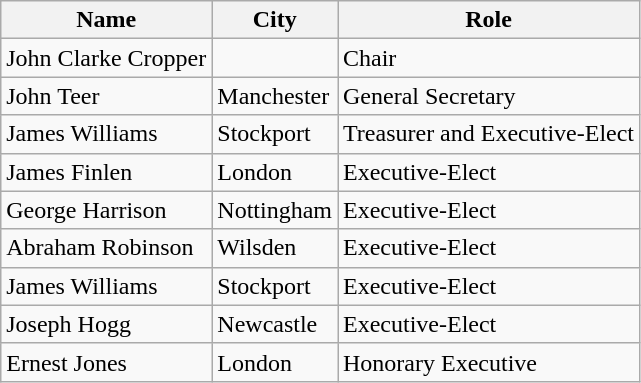<table class="wikitable">
<tr>
<th>Name</th>
<th>City</th>
<th>Role</th>
</tr>
<tr>
<td>John Clarke Cropper</td>
<td></td>
<td>Chair</td>
</tr>
<tr>
<td>John Teer</td>
<td>Manchester</td>
<td>General Secretary</td>
</tr>
<tr>
<td>James Williams</td>
<td>Stockport</td>
<td>Treasurer and Executive-Elect</td>
</tr>
<tr>
<td>James Finlen</td>
<td>London</td>
<td>Executive-Elect</td>
</tr>
<tr>
<td>George Harrison</td>
<td>Nottingham</td>
<td>Executive-Elect</td>
</tr>
<tr>
<td>Abraham Robinson</td>
<td>Wilsden</td>
<td>Executive-Elect</td>
</tr>
<tr>
<td>James Williams</td>
<td>Stockport</td>
<td>Executive-Elect</td>
</tr>
<tr>
<td>Joseph Hogg</td>
<td>Newcastle</td>
<td>Executive-Elect</td>
</tr>
<tr>
<td>Ernest Jones</td>
<td>London</td>
<td>Honorary Executive</td>
</tr>
</table>
